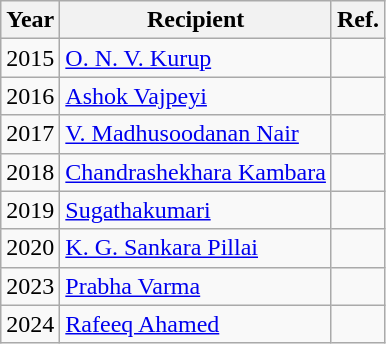<table class="wikitable">
<tr>
<th>Year</th>
<th>Recipient</th>
<th>Ref.</th>
</tr>
<tr>
<td>2015</td>
<td><a href='#'>O. N. V. Kurup</a></td>
<td></td>
</tr>
<tr>
<td>2016</td>
<td><a href='#'>Ashok Vajpeyi</a></td>
<td></td>
</tr>
<tr>
<td>2017</td>
<td><a href='#'>V. Madhusoodanan Nair</a></td>
<td></td>
</tr>
<tr>
<td>2018</td>
<td><a href='#'>Chandrashekhara Kambara</a></td>
<td></td>
</tr>
<tr>
<td>2019</td>
<td><a href='#'>Sugathakumari</a></td>
<td></td>
</tr>
<tr>
<td>2020</td>
<td><a href='#'>K. G. Sankara Pillai</a></td>
<td></td>
</tr>
<tr>
<td>2023</td>
<td><a href='#'>Prabha Varma</a></td>
<td></td>
</tr>
<tr>
<td>2024</td>
<td><a href='#'>Rafeeq Ahamed</a></td>
<td></td>
</tr>
</table>
